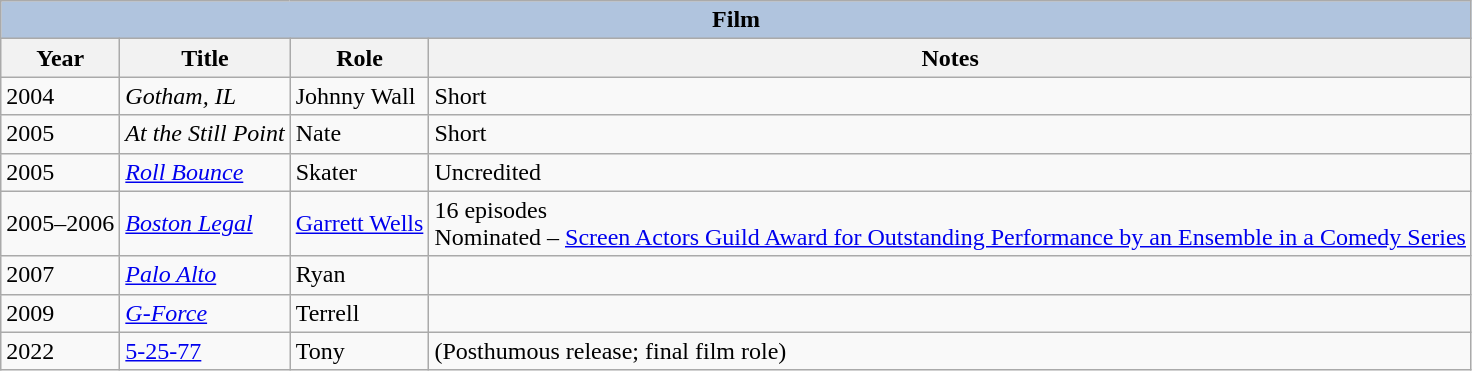<table class="wikitable" style="font-size: 100%;">
<tr>
<th colspan="4" style="background: LightSteelBlue;">Film</th>
</tr>
<tr>
<th>Year</th>
<th>Title</th>
<th>Role</th>
<th>Notes</th>
</tr>
<tr>
<td>2004</td>
<td><em>Gotham, IL</em></td>
<td>Johnny Wall</td>
<td>Short</td>
</tr>
<tr>
<td>2005</td>
<td><em>At the Still Point</em></td>
<td>Nate</td>
<td>Short</td>
</tr>
<tr>
<td>2005</td>
<td><em><a href='#'>Roll Bounce</a></em></td>
<td>Skater</td>
<td>Uncredited</td>
</tr>
<tr>
<td>2005–2006</td>
<td><em><a href='#'>Boston Legal</a></em></td>
<td><a href='#'>Garrett Wells</a></td>
<td>16 episodes<br>Nominated – <a href='#'>Screen Actors Guild Award for Outstanding Performance by an Ensemble in a Comedy Series</a> </td>
</tr>
<tr>
<td>2007</td>
<td><em><a href='#'>Palo Alto</a></em></td>
<td>Ryan</td>
<td></td>
</tr>
<tr>
<td>2009</td>
<td><em><a href='#'>G-Force</a></em></td>
<td>Terrell</td>
<td></td>
</tr>
<tr>
<td>2022</td>
<td><a href='#'>5-25-77</a></td>
<td>Tony</td>
<td>(Posthumous release; final film role)</td>
</tr>
</table>
